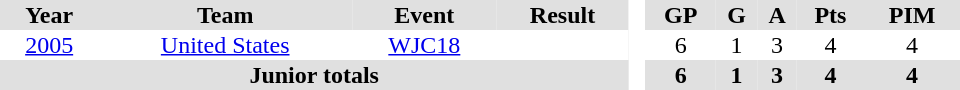<table border="0" cellpadding="1" cellspacing="0" style="text-align:center; width:40em">
<tr ALIGN="center" bgcolor="#e0e0e0">
<th>Year</th>
<th>Team</th>
<th>Event</th>
<th>Result</th>
<th rowspan="99" bgcolor="#ffffff"> </th>
<th>GP</th>
<th>G</th>
<th>A</th>
<th>Pts</th>
<th>PIM</th>
</tr>
<tr>
<td><a href='#'>2005</a></td>
<td><a href='#'>United States</a></td>
<td><a href='#'>WJC18</a></td>
<td></td>
<td>6</td>
<td>1</td>
<td>3</td>
<td>4</td>
<td>4</td>
</tr>
<tr bgcolor="#e0e0e0">
<th colspan="4">Junior totals</th>
<th>6</th>
<th>1</th>
<th>3</th>
<th>4</th>
<th>4</th>
</tr>
</table>
